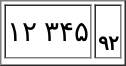<table border="1" style="margin:1em auto;">
<tr size="40">
<td style="text-align:center; background:white; font-size:14pt; color:black;">۱۲  ۳۴۵</td>
<td style="text-align:center; background:white; font-size:10pt; color:black;"><small></small><br><strong>۹۲</strong></td>
</tr>
<tr>
</tr>
</table>
